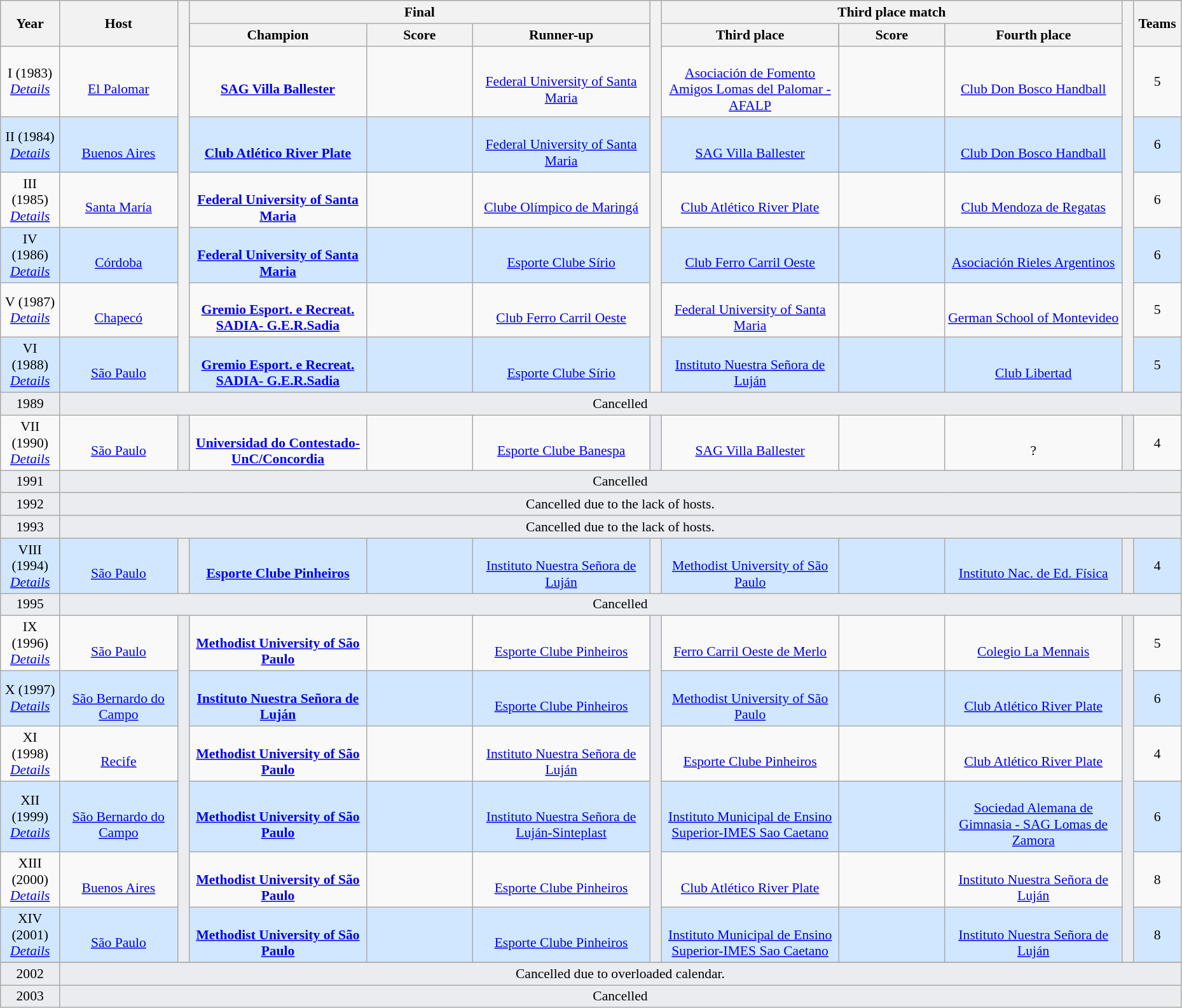<table class="wikitable" style="font-size:90%; width: 98%; text-align: center;">
<tr bgcolor=#C1D8FF>
<th rowspan=2 width=5%>Year</th>
<th rowspan=2 width=10%>Host</th>
<th width=1% rowspan=8 bgcolor=ffffff></th>
<th colspan=3>Final</th>
<th width=1% rowspan=8 bgcolor=ffffff></th>
<th colspan=3>Third place match</th>
<th width=1% rowspan=8 bgcolor=ffffff></th>
<th rowspan=2 width=5%>Teams</th>
</tr>
<tr bgcolor=FEF>
<th width=15%>Champion</th>
<th width=9%>Score</th>
<th width=15%>Runner-up</th>
<th width=15%>Third place</th>
<th width=9%>Score</th>
<th width=15%>Fourth place</th>
</tr>
<tr>
<td>I (1983)<br><em><a href='#'>Details</a></em></td>
<td><br><a href='#'>El Palomar</a></td>
<td><strong><br> <a href='#'>SAG Villa Ballester</a></strong></td>
<td></td>
<td><br> <a href='#'>Federal University of Santa Maria</a></td>
<td><br> <a href='#'>Asociación de Fomento Amigos Lomas del Palomar - AFALP</a></td>
<td></td>
<td><br> <a href='#'>Club Don Bosco Handball</a></td>
<td>5</td>
</tr>
<tr bgcolor=#D0E7FF>
<td>II (1984)<br><em><a href='#'>Details</a></em></td>
<td><br><a href='#'>Buenos Aires</a></td>
<td><strong><br> <a href='#'>Club Atlético River Plate</a></strong></td>
<td></td>
<td><br> <a href='#'>Federal University of Santa Maria</a></td>
<td><br> <a href='#'>SAG Villa Ballester</a></td>
<td></td>
<td><br> <a href='#'>Club Don Bosco Handball</a></td>
<td>6</td>
</tr>
<tr>
<td>III (1985)<br><em><a href='#'>Details</a></em></td>
<td><br><a href='#'>Santa María</a></td>
<td><strong><br> <a href='#'>Federal University of Santa Maria</a></strong></td>
<td></td>
<td><br> <a href='#'>Clube Olímpico de Maringá</a></td>
<td><br> <a href='#'>Club Atlético River Plate</a></td>
<td></td>
<td><br> <a href='#'>Club Mendoza de Regatas</a></td>
<td>6</td>
</tr>
<tr bgcolor=#D0E7FF>
<td>IV (1986)<br><em><a href='#'>Details</a></em></td>
<td><br><a href='#'>Córdoba</a></td>
<td><strong><br> <a href='#'>Federal University of Santa Maria</a></strong></td>
<td></td>
<td><br> <a href='#'>Esporte Clube Sírio</a></td>
<td><br> <a href='#'>Club Ferro Carril Oeste</a></td>
<td></td>
<td><br> <a href='#'>Asociación Rieles Argentinos</a></td>
<td>6</td>
</tr>
<tr>
<td>V (1987)<br><em><a href='#'>Details</a></em></td>
<td><br><a href='#'>Chapecó</a></td>
<td><strong><br> <a href='#'>Gremio Esport. e Recreat. SADIA- G.E.R.Sadia</a></strong></td>
<td></td>
<td><br> <a href='#'>Club Ferro Carril Oeste</a></td>
<td><br> <a href='#'>Federal University of Santa Maria</a></td>
<td></td>
<td><br> <a href='#'>German School of Montevideo</a></td>
<td>5</td>
</tr>
<tr bgcolor=#D0E7FF>
<td>VI (1988)<br><em><a href='#'>Details</a></em></td>
<td><br><a href='#'>São Paulo</a></td>
<td><strong><br> <a href='#'>Gremio Esport. e Recreat. SADIA- G.E.R.Sadia</a></strong></td>
<td></td>
<td><br> <a href='#'>Esporte Clube Sírio</a></td>
<td><br> <a href='#'>Instituto Nuestra Señora de Luján</a></td>
<td></td>
<td><br> <a href='#'>Club Libertad</a></td>
<td>5</td>
</tr>
<tr bgcolor=#eaecf0>
<td>1989</td>
<td colspan=11>Cancelled</td>
</tr>
<tr>
<td>VII (1990)<br><em><a href='#'>Details</a></em></td>
<td><br><a href='#'>São Paulo</a></td>
<td bgcolor=#eaecf0></td>
<td><strong><br> <a href='#'>Universidad do Contestado-UnC/Concordia</a></strong></td>
<td></td>
<td><br> <a href='#'>Esporte Clube Banespa</a></td>
<td bgcolor=#eaecf0></td>
<td><br> <a href='#'>SAG Villa Ballester</a></td>
<td></td>
<td><br> ?</td>
<td bgcolor=#eaecf0></td>
<td>4</td>
</tr>
<tr bgcolor=#eaecf0>
<td>1991</td>
<td colspan=11>Cancelled</td>
</tr>
<tr bgcolor=#eaecf0>
<td>1992</td>
<td colspan=11>Cancelled due to the lack of hosts.</td>
</tr>
<tr bgcolor=#eaecf0>
<td>1993</td>
<td colspan=11>Cancelled due to the lack of hosts.</td>
</tr>
<tr bgcolor=#D0E7FF>
<td>VIII (1994)<br><em><a href='#'>Details</a></em></td>
<td><br><a href='#'>São Paulo</a></td>
<td bgcolor=#eaecf0></td>
<td><strong><br> <a href='#'>Esporte Clube Pinheiros</a></strong></td>
<td></td>
<td><br> <a href='#'>Instituto Nuestra Señora de Luján</a></td>
<td bgcolor=#eaecf0></td>
<td><br> <a href='#'>Methodist University of São Paulo</a></td>
<td></td>
<td><br> <a href='#'>Instituto Nac. de Ed. Física</a></td>
<td bgcolor=#eaecf0></td>
<td>4</td>
</tr>
<tr bgcolor=#eaecf0>
<td>1995</td>
<td colspan=11>Cancelled</td>
</tr>
<tr>
<td>IX (1996)<br><em><a href='#'>Details</a></em></td>
<td><br><a href='#'>São Paulo</a></td>
<td bgcolor=#eaecf0 rowspan=6></td>
<td><strong><br> <a href='#'>Methodist University of São Paulo</a></strong></td>
<td></td>
<td><br><a href='#'>Esporte Clube Pinheiros</a></td>
<td bgcolor=#eaecf0 rowspan=6></td>
<td><br> <a href='#'>Ferro Carril Oeste de Merlo</a></td>
<td></td>
<td><br> <a href='#'>Colegio La Mennais</a></td>
<td bgcolor=#eaecf0 rowspan=6></td>
<td>5</td>
</tr>
<tr bgcolor=#D0E7FF>
<td>X (1997)<br><em><a href='#'>Details</a></em></td>
<td><br><a href='#'>São Bernardo do Campo</a></td>
<td><strong><br> <a href='#'>Instituto Nuestra Señora de Luján</a></strong></td>
<td></td>
<td><br><a href='#'>Esporte Clube Pinheiros</a></td>
<td><br> <a href='#'>Methodist University of São Paulo</a></td>
<td></td>
<td><br> <a href='#'>Club Atlético River Plate</a></td>
<td>6</td>
</tr>
<tr>
<td>XI (1998)<br><em><a href='#'>Details</a></em></td>
<td><br><a href='#'>Recife</a></td>
<td><strong><br> <a href='#'>Methodist University of São Paulo</a></strong></td>
<td></td>
<td><br> <a href='#'>Instituto Nuestra Señora de Luján</a></td>
<td><br><a href='#'>Esporte Clube Pinheiros</a></td>
<td></td>
<td><br> <a href='#'>Club Atlético River Plate</a></td>
<td>4</td>
</tr>
<tr bgcolor=#D0E7FF>
<td>XII (1999)<br><em><a href='#'>Details</a></em></td>
<td><br><a href='#'>São Bernardo do Campo</a></td>
<td><strong><br> <a href='#'>Methodist University of São Paulo</a></strong></td>
<td></td>
<td><br> <a href='#'>Instituto Nuestra Señora de Luján-Sinteplast</a></td>
<td><br><a href='#'>Instituto Municipal de Ensino Superior-IMES Sao Caetano</a></td>
<td></td>
<td><br> <a href='#'>Sociedad Alemana de Gimnasia - SAG Lomas de Zamora</a></td>
<td>6</td>
</tr>
<tr>
<td>XIII (2000)<br><em><a href='#'>Details</a></em></td>
<td><br><a href='#'>Buenos Aires</a></td>
<td><strong><br> <a href='#'>Methodist University of São Paulo</a></strong></td>
<td></td>
<td><br><a href='#'>Esporte Clube Pinheiros</a></td>
<td><br><a href='#'>Club Atlético River Plate</a></td>
<td></td>
<td><br> <a href='#'>Instituto Nuestra Señora de Luján</a></td>
<td>8</td>
</tr>
<tr bgcolor=#D0E7FF>
<td>XIV (2001)<br><em><a href='#'>Details</a></em></td>
<td><br><a href='#'>São Paulo</a></td>
<td><strong><br> <a href='#'>Methodist University of São Paulo</a></strong></td>
<td></td>
<td><br><a href='#'>Esporte Clube Pinheiros</a></td>
<td><br><a href='#'>Instituto Municipal de Ensino Superior-IMES Sao Caetano</a></td>
<td></td>
<td><br> <a href='#'>Instituto Nuestra Señora de Luján</a></td>
<td>8</td>
</tr>
<tr>
</tr>
<tr bgcolor=#eaecf0>
<td>2002</td>
<td colspan=11>Cancelled due to overloaded calendar.</td>
</tr>
<tr bgcolor=#eaecf0>
<td>2003</td>
<td colspan=11>Cancelled</td>
</tr>
</table>
